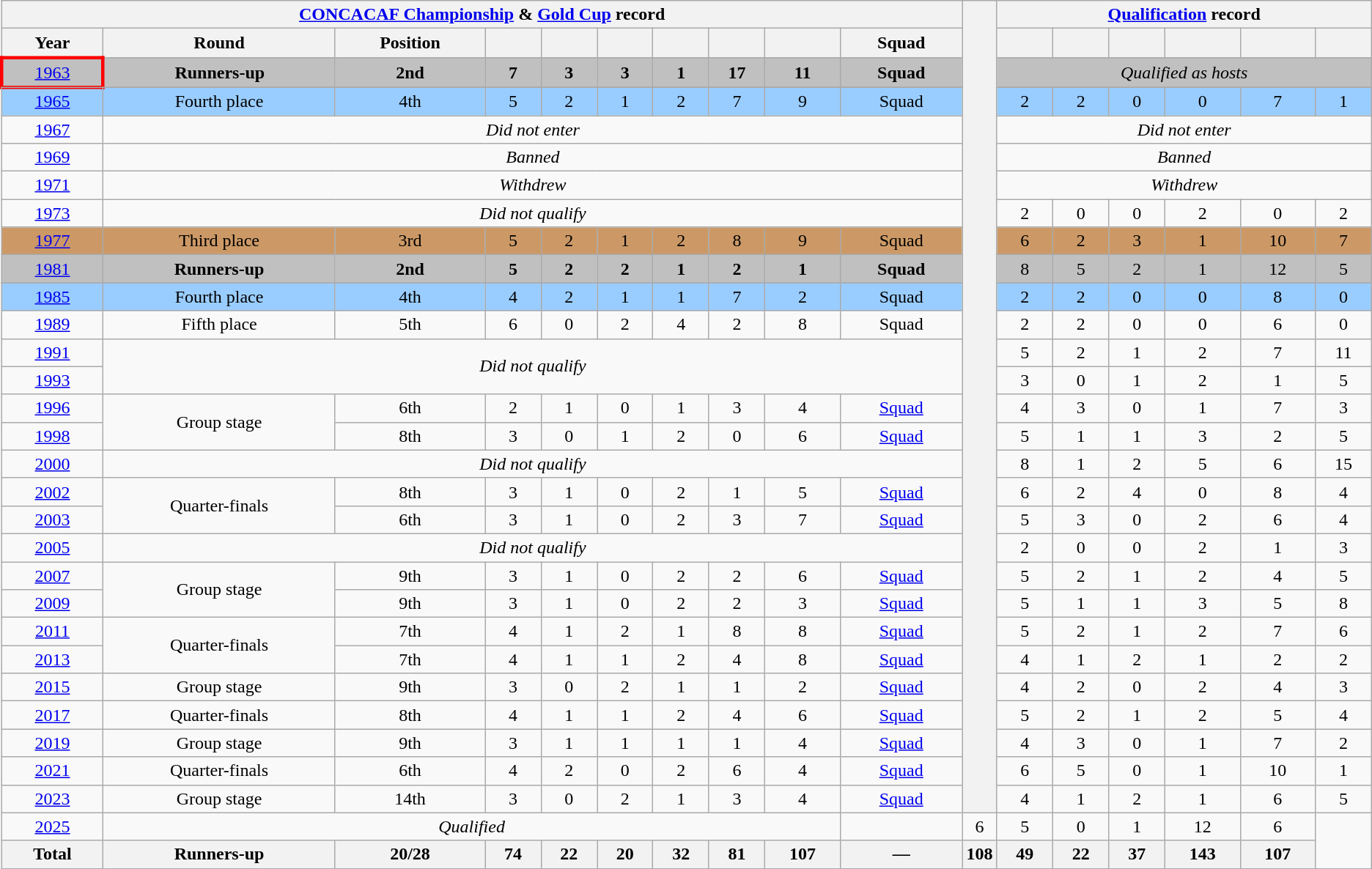<table class="wikitable" style="text-align: center;">
<tr>
<th colspan=10><a href='#'>CONCACAF Championship</a> & <a href='#'>Gold Cup</a> record</th>
<th width=1% rowspan="31"></th>
<th colspan=6><a href='#'>Qualification</a> record</th>
</tr>
<tr>
<th>Year</th>
<th>Round</th>
<th>Position</th>
<th></th>
<th></th>
<th></th>
<th></th>
<th></th>
<th></th>
<th>Squad</th>
<th></th>
<th></th>
<th></th>
<th></th>
<th></th>
<th></th>
</tr>
<tr style="background:silver;">
<td style="border: 3px solid red"> <a href='#'>1963</a></td>
<td><strong>Runners-up</strong></td>
<td><strong>2nd</strong></td>
<td><strong>7</strong></td>
<td><strong>3</strong></td>
<td><strong>3</strong></td>
<td><strong>1</strong></td>
<td><strong>17</strong></td>
<td><strong>11</strong></td>
<td><strong>Squad</strong></td>
<td colspan=6><em>Qualified as hosts</em></td>
</tr>
<tr>
</tr>
<tr style="background:#9acdff;">
<td> <a href='#'>1965</a></td>
<td>Fourth place</td>
<td>4th</td>
<td>5</td>
<td>2</td>
<td>1</td>
<td>2</td>
<td>7</td>
<td>9</td>
<td>Squad</td>
<td>2</td>
<td>2</td>
<td>0</td>
<td>0</td>
<td>7</td>
<td>1</td>
</tr>
<tr>
<td> <a href='#'>1967</a></td>
<td colspan=9><em>Did not enter</em></td>
<td colspan=6><em>Did not enter</em></td>
</tr>
<tr>
<td> <a href='#'>1969</a></td>
<td colspan=9><em>Banned</em></td>
<td colspan=6><em>Banned</em></td>
</tr>
<tr>
<td> <a href='#'>1971</a></td>
<td colspan=9><em>Withdrew</em></td>
<td colspan=6><em>Withdrew</em></td>
</tr>
<tr>
<td> <a href='#'>1973</a></td>
<td colspan=9><em>Did not qualify</em></td>
<td>2</td>
<td>0</td>
<td>0</td>
<td>2</td>
<td>0</td>
<td>2</td>
</tr>
<tr style="background:#c96;">
<td> <a href='#'>1977</a></td>
<td>Third place</td>
<td>3rd</td>
<td>5</td>
<td>2</td>
<td>1</td>
<td>2</td>
<td>8</td>
<td>9</td>
<td>Squad</td>
<td>6</td>
<td>2</td>
<td>3</td>
<td>1</td>
<td>10</td>
<td>7</td>
</tr>
<tr style="background:silver;">
<td> <a href='#'>1981</a></td>
<td><strong>Runners-up</strong></td>
<td><strong>2nd</strong></td>
<td><strong>5</strong></td>
<td><strong>2</strong></td>
<td><strong>2</strong></td>
<td><strong>1</strong></td>
<td><strong>2</strong></td>
<td><strong>1</strong></td>
<td><strong>Squad</strong></td>
<td>8</td>
<td>5</td>
<td>2</td>
<td>1</td>
<td>12</td>
<td>5</td>
</tr>
<tr>
</tr>
<tr style="background:#9acdff;">
<td><a href='#'>1985</a></td>
<td>Fourth place</td>
<td>4th</td>
<td>4</td>
<td>2</td>
<td>1</td>
<td>1</td>
<td>7</td>
<td>2</td>
<td>Squad</td>
<td>2</td>
<td>2</td>
<td>0</td>
<td>0</td>
<td>8</td>
<td>0</td>
</tr>
<tr>
<td><a href='#'>1989</a></td>
<td>Fifth place</td>
<td>5th</td>
<td>6</td>
<td>0</td>
<td>2</td>
<td>4</td>
<td>2</td>
<td>8</td>
<td>Squad</td>
<td>2</td>
<td>2</td>
<td>0</td>
<td>0</td>
<td>6</td>
<td>0</td>
</tr>
<tr>
<td> <a href='#'>1991</a></td>
<td colspan=9 rowspan=2><em>Did not qualify</em></td>
<td>5</td>
<td>2</td>
<td>1</td>
<td>2</td>
<td>7</td>
<td>11</td>
</tr>
<tr>
<td>  <a href='#'>1993</a></td>
<td>3</td>
<td>0</td>
<td>1</td>
<td>2</td>
<td>1</td>
<td>5</td>
</tr>
<tr>
<td> <a href='#'>1996</a></td>
<td rowspan=2>Group stage</td>
<td>6th</td>
<td>2</td>
<td>1</td>
<td>0</td>
<td>1</td>
<td>3</td>
<td>4</td>
<td><a href='#'>Squad</a></td>
<td>4</td>
<td>3</td>
<td>0</td>
<td>1</td>
<td>7</td>
<td>3</td>
</tr>
<tr>
<td> <a href='#'>1998</a></td>
<td>8th</td>
<td>3</td>
<td>0</td>
<td>1</td>
<td>2</td>
<td>0</td>
<td>6</td>
<td><a href='#'>Squad</a></td>
<td>5</td>
<td>1</td>
<td>1</td>
<td>3</td>
<td>2</td>
<td>5</td>
</tr>
<tr>
<td> <a href='#'>2000</a></td>
<td colspan=9><em>Did not qualify</em></td>
<td>8</td>
<td>1</td>
<td>2</td>
<td>5</td>
<td>6</td>
<td>15</td>
</tr>
<tr>
<td> <a href='#'>2002</a></td>
<td rowspan=2>Quarter-finals</td>
<td>8th</td>
<td>3</td>
<td>1</td>
<td>0</td>
<td>2</td>
<td>1</td>
<td>5</td>
<td><a href='#'>Squad</a></td>
<td>6</td>
<td>2</td>
<td>4</td>
<td>0</td>
<td>8</td>
<td>4</td>
</tr>
<tr>
<td>  <a href='#'>2003</a></td>
<td>6th</td>
<td>3</td>
<td>1</td>
<td>0</td>
<td>2</td>
<td>3</td>
<td>7</td>
<td><a href='#'>Squad</a></td>
<td>5</td>
<td>3</td>
<td>0</td>
<td>2</td>
<td>6</td>
<td>4</td>
</tr>
<tr>
<td> <a href='#'>2005</a></td>
<td colspan=9><em>Did not qualify</em></td>
<td>2</td>
<td>0</td>
<td>0</td>
<td>2</td>
<td>1</td>
<td>3</td>
</tr>
<tr>
<td> <a href='#'>2007</a></td>
<td rowspan=2>Group stage</td>
<td>9th</td>
<td>3</td>
<td>1</td>
<td>0</td>
<td>2</td>
<td>2</td>
<td>6</td>
<td><a href='#'>Squad</a></td>
<td>5</td>
<td>2</td>
<td>1</td>
<td>2</td>
<td>4</td>
<td>5</td>
</tr>
<tr>
<td> <a href='#'>2009</a></td>
<td>9th</td>
<td>3</td>
<td>1</td>
<td>0</td>
<td>2</td>
<td>2</td>
<td>3</td>
<td><a href='#'>Squad</a></td>
<td>5</td>
<td>1</td>
<td>1</td>
<td>3</td>
<td>5</td>
<td>8</td>
</tr>
<tr>
<td> <a href='#'>2011</a></td>
<td rowspan=2>Quarter-finals</td>
<td>7th</td>
<td>4</td>
<td>1</td>
<td>2</td>
<td>1</td>
<td>8</td>
<td>8</td>
<td><a href='#'>Squad</a></td>
<td>5</td>
<td>2</td>
<td>1</td>
<td>2</td>
<td>7</td>
<td>6</td>
</tr>
<tr>
<td> <a href='#'>2013</a></td>
<td>7th</td>
<td>4</td>
<td>1</td>
<td>1</td>
<td>2</td>
<td>4</td>
<td>8</td>
<td><a href='#'>Squad</a></td>
<td>4</td>
<td>1</td>
<td>2</td>
<td>1</td>
<td>2</td>
<td>2</td>
</tr>
<tr>
<td>  <a href='#'>2015</a></td>
<td>Group stage</td>
<td>9th</td>
<td>3</td>
<td>0</td>
<td>2</td>
<td>1</td>
<td>1</td>
<td>2</td>
<td><a href='#'>Squad</a></td>
<td>4</td>
<td>2</td>
<td>0</td>
<td>2</td>
<td>4</td>
<td>3</td>
</tr>
<tr>
<td> <a href='#'>2017</a></td>
<td>Quarter-finals</td>
<td>8th</td>
<td>4</td>
<td>1</td>
<td>1</td>
<td>2</td>
<td>4</td>
<td>6</td>
<td><a href='#'>Squad</a></td>
<td>5</td>
<td>2</td>
<td>1</td>
<td>2</td>
<td>5</td>
<td>4</td>
</tr>
<tr>
<td>   <a href='#'>2019</a></td>
<td>Group stage</td>
<td>9th</td>
<td>3</td>
<td>1</td>
<td>1</td>
<td>1</td>
<td>1</td>
<td>4</td>
<td><a href='#'>Squad</a></td>
<td>4</td>
<td>3</td>
<td>0</td>
<td>1</td>
<td>7</td>
<td>2</td>
</tr>
<tr>
<td> <a href='#'>2021</a></td>
<td>Quarter-finals</td>
<td>6th</td>
<td>4</td>
<td>2</td>
<td>0</td>
<td>2</td>
<td>6</td>
<td>4</td>
<td><a href='#'>Squad</a></td>
<td>6</td>
<td>5</td>
<td>0</td>
<td>1</td>
<td>10</td>
<td>1</td>
</tr>
<tr>
<td>  <a href='#'>2023</a></td>
<td>Group stage</td>
<td>14th</td>
<td>3</td>
<td>0</td>
<td>2</td>
<td>1</td>
<td>3</td>
<td>4</td>
<td><a href='#'>Squad</a></td>
<td>4</td>
<td>1</td>
<td>2</td>
<td>1</td>
<td>6</td>
<td>5</td>
</tr>
<tr>
<td>  <a href='#'>2025</a></td>
<td colspan=8><em>Qualified</em></td>
<td> </td>
<td>6</td>
<td>5</td>
<td>0</td>
<td>1</td>
<td>12</td>
<td>6</td>
</tr>
<tr>
<th>Total</th>
<th>Runners-up</th>
<th>20/28</th>
<th>74</th>
<th>22</th>
<th>20</th>
<th>32</th>
<th>81</th>
<th>107</th>
<th>—</th>
<th>108</th>
<th>49</th>
<th>22</th>
<th>37</th>
<th>143</th>
<th>107</th>
</tr>
</table>
